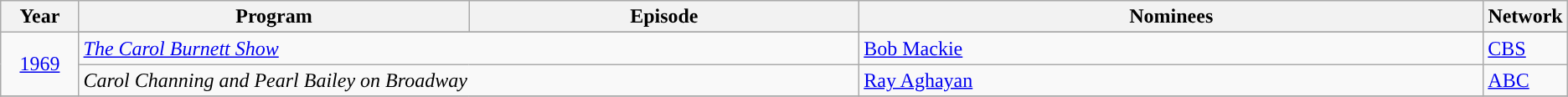<table class="wikitable">
<tr>
<th width="5%">Year</th>
<th width="25%">Program</th>
<th width="25%">Episode</th>
<th width="40%">Nominees</th>
<th width="5%">Network</th>
</tr>
<tr>
<td rowspan="3" style="text-align:center;"><a href='#'>1969</a><br></td>
</tr>
<tr>
<td colspan=2><em><a href='#'>The Carol Burnett Show</a></em></td>
<td><a href='#'>Bob Mackie</a></td>
<td><a href='#'>CBS</a></td>
</tr>
<tr>
<td colspan=2><em>Carol Channing and Pearl Bailey on Broadway</em></td>
<td><a href='#'>Ray Aghayan</a></td>
<td><a href='#'>ABC</a></td>
</tr>
<tr>
</tr>
</table>
